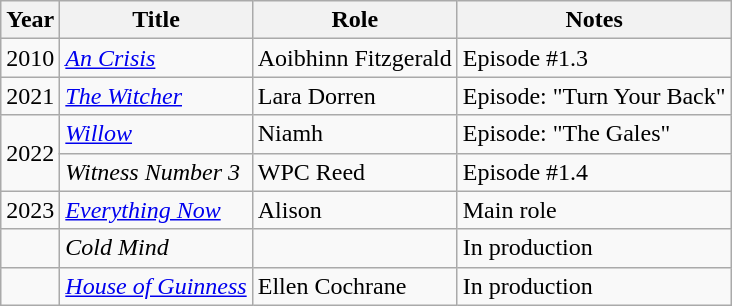<table class="wikitable sortable">
<tr>
<th>Year</th>
<th>Title</th>
<th>Role</th>
<th class="unsortable">Notes</th>
</tr>
<tr>
<td>2010</td>
<td><em><a href='#'>An Crisis</a></em></td>
<td>Aoibhinn Fitzgerald</td>
<td>Episode #1.3</td>
</tr>
<tr>
<td>2021</td>
<td><em><a href='#'>The Witcher</a></em></td>
<td>Lara Dorren</td>
<td>Episode: "Turn Your Back"</td>
</tr>
<tr>
<td rowspan="2">2022</td>
<td><em><a href='#'>Willow</a></em></td>
<td>Niamh</td>
<td>Episode: "The Gales"</td>
</tr>
<tr>
<td><em>Witness Number 3</em></td>
<td>WPC Reed</td>
<td>Episode #1.4</td>
</tr>
<tr>
<td>2023</td>
<td><em><a href='#'>Everything Now</a></em></td>
<td>Alison</td>
<td>Main role</td>
</tr>
<tr>
<td></td>
<td><em>Cold Mind</em></td>
<td></td>
<td>In production</td>
</tr>
<tr>
<td></td>
<td><em><a href='#'>House of Guinness</a></em></td>
<td>Ellen Cochrane</td>
<td>In production</td>
</tr>
</table>
